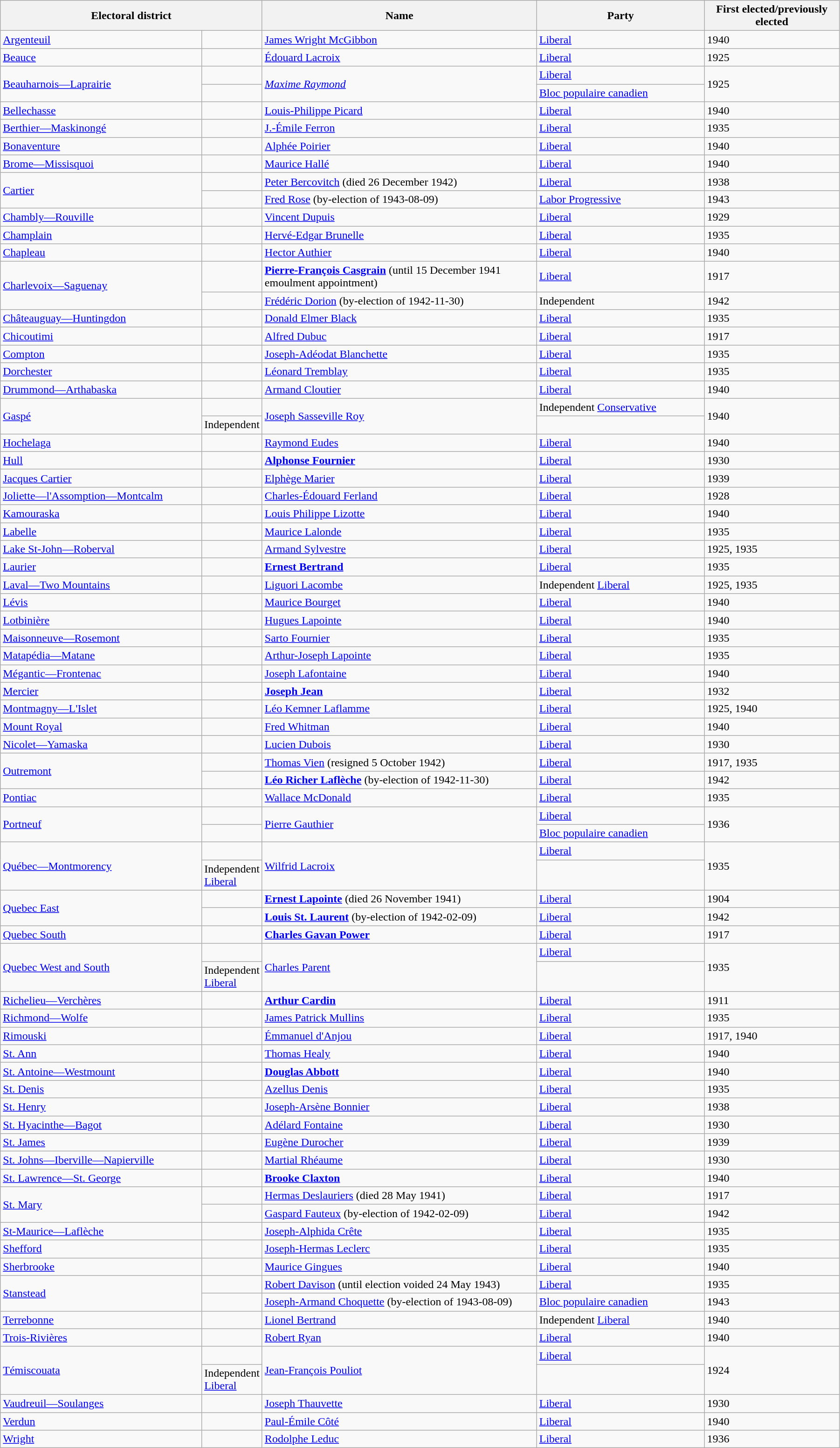<table class="wikitable" width=95%>
<tr>
<th colspan=2 width=25%>Electoral district</th>
<th>Name</th>
<th width=20%>Party</th>
<th>First elected/previously elected</th>
</tr>
<tr>
<td width=24%><a href='#'>Argenteuil</a></td>
<td></td>
<td><a href='#'>James Wright McGibbon</a></td>
<td><a href='#'>Liberal</a></td>
<td>1940</td>
</tr>
<tr>
<td><a href='#'>Beauce</a></td>
<td></td>
<td><a href='#'>Édouard Lacroix</a></td>
<td><a href='#'>Liberal</a></td>
<td>1925</td>
</tr>
<tr>
<td rowspan=2><a href='#'>Beauharnois—Laprairie</a></td>
<td></td>
<td rowspan=2><em><a href='#'>Maxime Raymond</a></em></td>
<td><a href='#'>Liberal</a></td>
<td rowspan=2>1925</td>
</tr>
<tr>
<td></td>
<td><a href='#'>Bloc populaire canadien</a></td>
</tr>
<tr>
<td><a href='#'>Bellechasse</a></td>
<td></td>
<td><a href='#'>Louis-Philippe Picard</a></td>
<td><a href='#'>Liberal</a></td>
<td>1940</td>
</tr>
<tr>
<td><a href='#'>Berthier—Maskinongé</a></td>
<td></td>
<td><a href='#'>J.-Émile Ferron</a></td>
<td><a href='#'>Liberal</a></td>
<td>1935</td>
</tr>
<tr>
<td><a href='#'>Bonaventure</a></td>
<td></td>
<td><a href='#'>Alphée Poirier</a></td>
<td><a href='#'>Liberal</a></td>
<td>1940</td>
</tr>
<tr>
<td><a href='#'>Brome—Missisquoi</a></td>
<td></td>
<td><a href='#'>Maurice Hallé</a></td>
<td><a href='#'>Liberal</a></td>
<td>1940</td>
</tr>
<tr>
<td rowspan=2><a href='#'>Cartier</a></td>
<td></td>
<td><a href='#'>Peter Bercovitch</a> (died 26 December 1942)</td>
<td><a href='#'>Liberal</a></td>
<td>1938</td>
</tr>
<tr>
<td></td>
<td><a href='#'>Fred Rose</a> (by-election of 1943-08-09)</td>
<td><a href='#'>Labor Progressive</a></td>
<td>1943</td>
</tr>
<tr>
<td><a href='#'>Chambly—Rouville</a></td>
<td></td>
<td><a href='#'>Vincent Dupuis</a></td>
<td><a href='#'>Liberal</a></td>
<td>1929</td>
</tr>
<tr>
<td><a href='#'>Champlain</a></td>
<td></td>
<td><a href='#'>Hervé-Edgar Brunelle</a></td>
<td><a href='#'>Liberal</a></td>
<td>1935</td>
</tr>
<tr>
<td><a href='#'>Chapleau</a></td>
<td></td>
<td><a href='#'>Hector Authier</a></td>
<td><a href='#'>Liberal</a></td>
<td>1940</td>
</tr>
<tr>
<td rowspan=2><a href='#'>Charlevoix—Saguenay</a></td>
<td></td>
<td><strong><a href='#'>Pierre-François Casgrain</a></strong> (until 15 December 1941 emoulment appointment)</td>
<td><a href='#'>Liberal</a></td>
<td>1917</td>
</tr>
<tr>
<td></td>
<td><a href='#'>Frédéric Dorion</a> (by-election of 1942-11-30)</td>
<td>Independent</td>
<td>1942</td>
</tr>
<tr>
<td><a href='#'>Châteauguay—Huntingdon</a></td>
<td></td>
<td><a href='#'>Donald Elmer Black</a></td>
<td><a href='#'>Liberal</a></td>
<td>1935</td>
</tr>
<tr>
<td><a href='#'>Chicoutimi</a></td>
<td></td>
<td><a href='#'>Alfred Dubuc</a></td>
<td><a href='#'>Liberal</a></td>
<td>1917</td>
</tr>
<tr>
<td><a href='#'>Compton</a></td>
<td></td>
<td><a href='#'>Joseph-Adéodat Blanchette</a></td>
<td><a href='#'>Liberal</a></td>
<td>1935</td>
</tr>
<tr>
<td><a href='#'>Dorchester</a></td>
<td></td>
<td><a href='#'>Léonard Tremblay</a></td>
<td><a href='#'>Liberal</a></td>
<td>1935</td>
</tr>
<tr>
<td><a href='#'>Drummond—Arthabaska</a></td>
<td></td>
<td><a href='#'>Armand Cloutier</a></td>
<td><a href='#'>Liberal</a></td>
<td>1940</td>
</tr>
<tr>
<td rowspan=2><a href='#'>Gaspé</a></td>
<td></td>
<td rowspan=2><a href='#'>Joseph Sasseville Roy</a></td>
<td>Independent <a href='#'>Conservative</a></td>
<td rowspan=2>1940</td>
</tr>
<tr>
<td>Independent</td>
</tr>
<tr>
<td><a href='#'>Hochelaga</a></td>
<td></td>
<td><a href='#'>Raymond Eudes</a></td>
<td><a href='#'>Liberal</a></td>
<td>1940</td>
</tr>
<tr>
<td><a href='#'>Hull</a></td>
<td></td>
<td><strong><a href='#'>Alphonse Fournier</a></strong></td>
<td><a href='#'>Liberal</a></td>
<td>1930</td>
</tr>
<tr>
<td><a href='#'>Jacques Cartier</a></td>
<td></td>
<td><a href='#'>Elphège Marier</a></td>
<td><a href='#'>Liberal</a></td>
<td>1939</td>
</tr>
<tr>
<td><a href='#'>Joliette—l'Assomption—Montcalm</a></td>
<td></td>
<td><a href='#'>Charles-Édouard Ferland</a></td>
<td><a href='#'>Liberal</a></td>
<td>1928</td>
</tr>
<tr>
<td><a href='#'>Kamouraska</a></td>
<td></td>
<td><a href='#'>Louis Philippe Lizotte</a></td>
<td><a href='#'>Liberal</a></td>
<td>1940</td>
</tr>
<tr>
<td><a href='#'>Labelle</a></td>
<td></td>
<td><a href='#'>Maurice Lalonde</a></td>
<td><a href='#'>Liberal</a></td>
<td>1935</td>
</tr>
<tr>
<td><a href='#'>Lake St-John—Roberval</a></td>
<td></td>
<td><a href='#'>Armand Sylvestre</a></td>
<td><a href='#'>Liberal</a></td>
<td>1925, 1935</td>
</tr>
<tr>
<td><a href='#'>Laurier</a></td>
<td></td>
<td><strong><a href='#'>Ernest Bertrand</a></strong></td>
<td><a href='#'>Liberal</a></td>
<td>1935</td>
</tr>
<tr>
<td><a href='#'>Laval—Two Mountains</a></td>
<td></td>
<td><a href='#'>Liguori Lacombe</a></td>
<td>Independent <a href='#'>Liberal</a></td>
<td>1925, 1935</td>
</tr>
<tr>
<td><a href='#'>Lévis</a></td>
<td></td>
<td><a href='#'>Maurice Bourget</a></td>
<td><a href='#'>Liberal</a></td>
<td>1940</td>
</tr>
<tr>
<td><a href='#'>Lotbinière</a></td>
<td></td>
<td><a href='#'>Hugues Lapointe</a></td>
<td><a href='#'>Liberal</a></td>
<td>1940</td>
</tr>
<tr>
<td><a href='#'>Maisonneuve—Rosemont</a></td>
<td></td>
<td><a href='#'>Sarto Fournier</a></td>
<td><a href='#'>Liberal</a></td>
<td>1935</td>
</tr>
<tr>
<td><a href='#'>Matapédia—Matane</a></td>
<td></td>
<td><a href='#'>Arthur-Joseph Lapointe</a></td>
<td><a href='#'>Liberal</a></td>
<td>1935</td>
</tr>
<tr>
<td><a href='#'>Mégantic—Frontenac</a></td>
<td></td>
<td><a href='#'>Joseph Lafontaine</a></td>
<td><a href='#'>Liberal</a></td>
<td>1940</td>
</tr>
<tr>
<td><a href='#'>Mercier</a></td>
<td></td>
<td><strong><a href='#'>Joseph Jean</a></strong> </td>
<td><a href='#'>Liberal</a></td>
<td>1932</td>
</tr>
<tr>
<td><a href='#'>Montmagny—L'Islet</a></td>
<td></td>
<td><a href='#'>Léo Kemner Laflamme</a></td>
<td><a href='#'>Liberal</a></td>
<td>1925, 1940</td>
</tr>
<tr>
<td><a href='#'>Mount Royal</a></td>
<td></td>
<td><a href='#'>Fred Whitman</a></td>
<td><a href='#'>Liberal</a></td>
<td>1940</td>
</tr>
<tr>
<td><a href='#'>Nicolet—Yamaska</a></td>
<td></td>
<td><a href='#'>Lucien Dubois</a></td>
<td><a href='#'>Liberal</a></td>
<td>1930</td>
</tr>
<tr>
<td rowspan=2><a href='#'>Outremont</a></td>
<td></td>
<td><a href='#'>Thomas Vien</a> (resigned 5 October 1942)</td>
<td><a href='#'>Liberal</a></td>
<td>1917, 1935</td>
</tr>
<tr>
<td></td>
<td><strong><a href='#'>Léo Richer Laflèche</a></strong> (by-election of 1942-11-30)</td>
<td><a href='#'>Liberal</a></td>
<td>1942</td>
</tr>
<tr>
<td><a href='#'>Pontiac</a></td>
<td></td>
<td><a href='#'>Wallace McDonald</a></td>
<td><a href='#'>Liberal</a></td>
<td>1935</td>
</tr>
<tr>
<td rowspan=2><a href='#'>Portneuf</a></td>
<td></td>
<td rowspan=2><a href='#'>Pierre Gauthier</a></td>
<td><a href='#'>Liberal</a></td>
<td rowspan=2>1936</td>
</tr>
<tr>
<td></td>
<td><a href='#'>Bloc populaire canadien</a></td>
</tr>
<tr>
<td rowspan=2><a href='#'>Québec—Montmorency</a></td>
<td></td>
<td rowspan=2><a href='#'>Wilfrid Lacroix</a></td>
<td><a href='#'>Liberal</a></td>
<td rowspan=2>1935</td>
</tr>
<tr>
<td>Independent <a href='#'>Liberal</a></td>
</tr>
<tr>
<td rowspan=2><a href='#'>Quebec East</a></td>
<td></td>
<td><strong><a href='#'>Ernest Lapointe</a></strong> (died 26 November 1941)</td>
<td><a href='#'>Liberal</a></td>
<td>1904</td>
</tr>
<tr>
<td></td>
<td><strong><a href='#'>Louis St. Laurent</a></strong> (by-election of 1942-02-09)</td>
<td><a href='#'>Liberal</a></td>
<td>1942</td>
</tr>
<tr>
<td><a href='#'>Quebec South</a></td>
<td></td>
<td><strong><a href='#'>Charles Gavan Power</a></strong></td>
<td><a href='#'>Liberal</a></td>
<td>1917</td>
</tr>
<tr>
<td rowspan=2><a href='#'>Quebec West and South</a></td>
<td></td>
<td rowspan=2><a href='#'>Charles Parent</a></td>
<td><a href='#'>Liberal</a></td>
<td rowspan=2>1935</td>
</tr>
<tr>
<td>Independent <a href='#'>Liberal</a></td>
</tr>
<tr>
<td><a href='#'>Richelieu—Verchères</a></td>
<td></td>
<td><strong><a href='#'>Arthur Cardin</a></strong></td>
<td><a href='#'>Liberal</a></td>
<td>1911</td>
</tr>
<tr>
<td><a href='#'>Richmond—Wolfe</a></td>
<td></td>
<td><a href='#'>James Patrick Mullins</a></td>
<td><a href='#'>Liberal</a></td>
<td>1935</td>
</tr>
<tr>
<td><a href='#'>Rimouski</a></td>
<td></td>
<td><a href='#'>Émmanuel d'Anjou</a></td>
<td><a href='#'>Liberal</a></td>
<td>1917, 1940</td>
</tr>
<tr>
<td><a href='#'>St. Ann</a></td>
<td></td>
<td><a href='#'>Thomas Healy</a></td>
<td><a href='#'>Liberal</a></td>
<td>1940</td>
</tr>
<tr>
<td><a href='#'>St. Antoine—Westmount</a></td>
<td></td>
<td><strong><a href='#'>Douglas Abbott</a></strong> </td>
<td><a href='#'>Liberal</a></td>
<td>1940</td>
</tr>
<tr>
<td><a href='#'>St. Denis</a></td>
<td></td>
<td><a href='#'>Azellus Denis</a></td>
<td><a href='#'>Liberal</a></td>
<td>1935</td>
</tr>
<tr>
<td><a href='#'>St. Henry</a></td>
<td></td>
<td><a href='#'>Joseph-Arsène Bonnier</a></td>
<td><a href='#'>Liberal</a></td>
<td>1938</td>
</tr>
<tr>
<td><a href='#'>St. Hyacinthe—Bagot</a></td>
<td></td>
<td><a href='#'>Adélard Fontaine</a></td>
<td><a href='#'>Liberal</a></td>
<td>1930</td>
</tr>
<tr>
<td><a href='#'>St. James</a></td>
<td></td>
<td><a href='#'>Eugène Durocher</a></td>
<td><a href='#'>Liberal</a></td>
<td>1939</td>
</tr>
<tr>
<td><a href='#'>St. Johns—Iberville—Napierville</a></td>
<td></td>
<td><a href='#'>Martial Rhéaume</a></td>
<td><a href='#'>Liberal</a></td>
<td>1930</td>
</tr>
<tr>
<td><a href='#'>St. Lawrence—St. George</a></td>
<td></td>
<td><strong><a href='#'>Brooke Claxton</a></strong> </td>
<td><a href='#'>Liberal</a></td>
<td>1940</td>
</tr>
<tr>
<td rowspan=2><a href='#'>St. Mary</a></td>
<td></td>
<td><a href='#'>Hermas Deslauriers</a> (died 28 May 1941)</td>
<td><a href='#'>Liberal</a></td>
<td>1917</td>
</tr>
<tr>
<td></td>
<td><a href='#'>Gaspard Fauteux</a> (by-election of 1942-02-09)</td>
<td><a href='#'>Liberal</a></td>
<td>1942</td>
</tr>
<tr>
<td><a href='#'>St-Maurice—Laflèche</a></td>
<td></td>
<td><a href='#'>Joseph-Alphida Crête</a></td>
<td><a href='#'>Liberal</a></td>
<td>1935</td>
</tr>
<tr>
<td><a href='#'>Shefford</a></td>
<td></td>
<td><a href='#'>Joseph-Hermas Leclerc</a></td>
<td><a href='#'>Liberal</a></td>
<td>1935</td>
</tr>
<tr>
<td><a href='#'>Sherbrooke</a></td>
<td></td>
<td><a href='#'>Maurice Gingues</a></td>
<td><a href='#'>Liberal</a></td>
<td>1940</td>
</tr>
<tr>
<td rowspan=2><a href='#'>Stanstead</a></td>
<td></td>
<td><a href='#'>Robert Davison</a> (until election voided 24 May 1943)</td>
<td><a href='#'>Liberal</a></td>
<td>1935</td>
</tr>
<tr>
<td></td>
<td><a href='#'>Joseph-Armand Choquette</a> (by-election of 1943-08-09)</td>
<td><a href='#'>Bloc populaire canadien</a></td>
<td>1943</td>
</tr>
<tr>
<td><a href='#'>Terrebonne</a></td>
<td></td>
<td><a href='#'>Lionel Bertrand</a></td>
<td>Independent <a href='#'>Liberal</a></td>
<td>1940</td>
</tr>
<tr>
<td><a href='#'>Trois-Rivières</a></td>
<td></td>
<td><a href='#'>Robert Ryan</a></td>
<td><a href='#'>Liberal</a></td>
<td>1940</td>
</tr>
<tr>
<td rowspan=2><a href='#'>Témiscouata</a></td>
<td></td>
<td rowspan=2><a href='#'>Jean-François Pouliot</a></td>
<td><a href='#'>Liberal</a></td>
<td rowspan=2>1924</td>
</tr>
<tr>
<td>Independent <a href='#'>Liberal</a></td>
</tr>
<tr>
<td><a href='#'>Vaudreuil—Soulanges</a></td>
<td></td>
<td><a href='#'>Joseph Thauvette</a></td>
<td><a href='#'>Liberal</a></td>
<td>1930</td>
</tr>
<tr>
<td><a href='#'>Verdun</a></td>
<td></td>
<td><a href='#'>Paul-Émile Côté</a></td>
<td><a href='#'>Liberal</a></td>
<td>1940</td>
</tr>
<tr>
<td><a href='#'>Wright</a></td>
<td></td>
<td><a href='#'>Rodolphe Leduc</a></td>
<td><a href='#'>Liberal</a></td>
<td>1936</td>
</tr>
</table>
